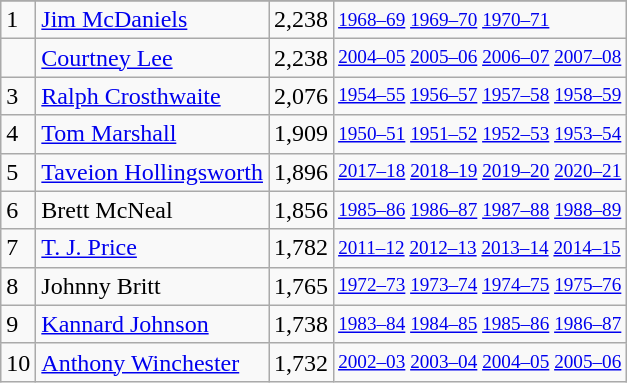<table class="wikitable">
<tr>
</tr>
<tr>
<td>1</td>
<td><a href='#'>Jim McDaniels</a></td>
<td>2,238</td>
<td style="font-size:80%;"><a href='#'>1968–69</a> <a href='#'>1969–70</a> <a href='#'>1970–71</a></td>
</tr>
<tr>
<td></td>
<td><a href='#'>Courtney Lee</a></td>
<td>2,238</td>
<td style="font-size:80%;"><a href='#'>2004–05</a> <a href='#'>2005–06</a> <a href='#'>2006–07</a> <a href='#'>2007–08</a></td>
</tr>
<tr>
<td>3</td>
<td><a href='#'>Ralph Crosthwaite</a></td>
<td>2,076</td>
<td style="font-size:80%;"><a href='#'>1954–55</a> <a href='#'>1956–57</a> <a href='#'>1957–58</a> <a href='#'>1958–59</a></td>
</tr>
<tr>
<td>4</td>
<td><a href='#'>Tom Marshall</a></td>
<td>1,909</td>
<td style="font-size:80%;"><a href='#'>1950–51</a> <a href='#'>1951–52</a> <a href='#'>1952–53</a> <a href='#'>1953–54</a></td>
</tr>
<tr>
<td>5</td>
<td><a href='#'>Taveion Hollingsworth</a></td>
<td>1,896</td>
<td style="font-size:80%;"><a href='#'>2017–18</a> <a href='#'>2018–19</a> <a href='#'>2019–20</a> <a href='#'>2020–21</a></td>
</tr>
<tr>
<td>6</td>
<td>Brett McNeal</td>
<td>1,856</td>
<td style="font-size:80%;"><a href='#'>1985–86</a> <a href='#'>1986–87</a> <a href='#'>1987–88</a> <a href='#'>1988–89</a></td>
</tr>
<tr>
<td>7</td>
<td><a href='#'>T. J. Price</a></td>
<td>1,782</td>
<td style="font-size:80%;"><a href='#'>2011–12</a> <a href='#'>2012–13</a> <a href='#'>2013–14</a> <a href='#'>2014–15</a></td>
</tr>
<tr>
<td>8</td>
<td>Johnny Britt</td>
<td>1,765</td>
<td style="font-size:80%;"><a href='#'>1972–73</a> <a href='#'>1973–74</a> <a href='#'>1974–75</a> <a href='#'>1975–76</a></td>
</tr>
<tr>
<td>9</td>
<td><a href='#'>Kannard Johnson</a></td>
<td>1,738</td>
<td style="font-size:80%;"><a href='#'>1983–84</a> <a href='#'>1984–85</a> <a href='#'>1985–86</a> <a href='#'>1986–87</a></td>
</tr>
<tr>
<td>10</td>
<td><a href='#'>Anthony Winchester</a></td>
<td>1,732</td>
<td style="font-size:80%;"><a href='#'>2002–03</a> <a href='#'>2003–04</a> <a href='#'>2004–05</a> <a href='#'>2005–06</a></td>
</tr>
</table>
